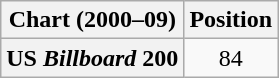<table class="wikitable plainrowheaders">
<tr>
<th scope="col">Chart (2000–09)</th>
<th scope="col">Position</th>
</tr>
<tr>
<th scope="row">US <em>Billboard</em> 200</th>
<td align="center">84</td>
</tr>
</table>
